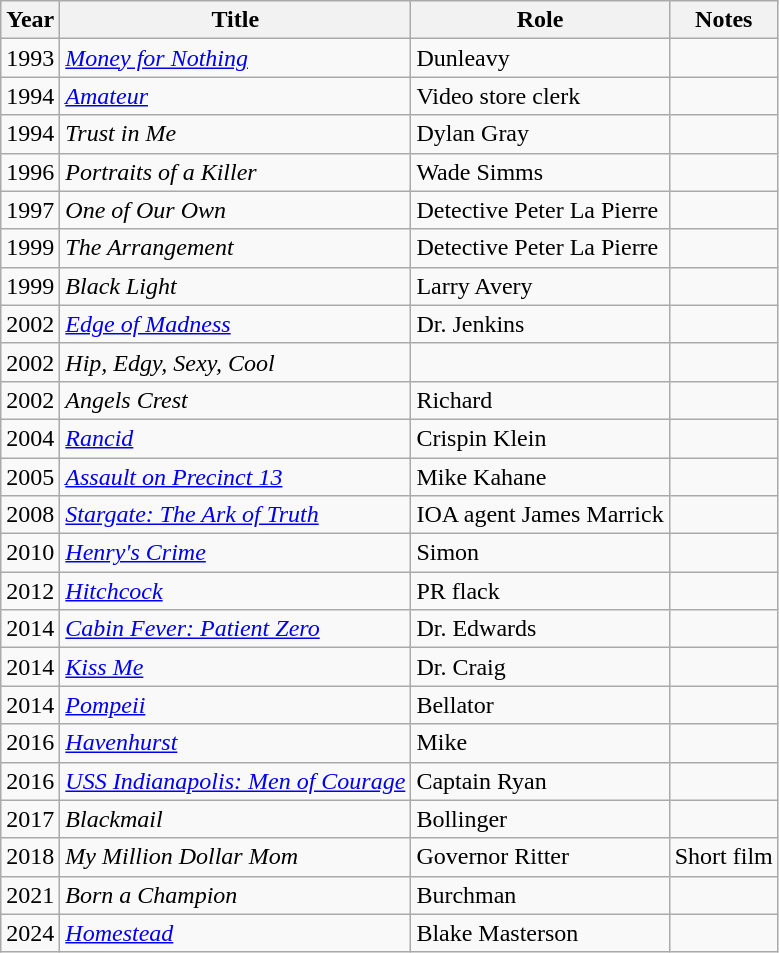<table class="wikitable sortable">
<tr>
<th>Year</th>
<th>Title</th>
<th>Role</th>
<th class="unsortable">Notes</th>
</tr>
<tr>
<td>1993</td>
<td><em><a href='#'>Money for Nothing</a></em></td>
<td>Dunleavy</td>
<td></td>
</tr>
<tr>
<td>1994</td>
<td><em><a href='#'>Amateur</a></em></td>
<td>Video store clerk</td>
<td></td>
</tr>
<tr>
<td>1994</td>
<td><em>Trust in Me</em></td>
<td>Dylan Gray</td>
<td></td>
</tr>
<tr>
<td>1996</td>
<td><em>Portraits of a Killer</em></td>
<td>Wade Simms</td>
<td></td>
</tr>
<tr>
<td>1997</td>
<td><em>One of Our Own</em></td>
<td>Detective Peter La Pierre</td>
<td></td>
</tr>
<tr>
<td>1999</td>
<td data-sort-value="Arrangement, The"><em>The Arrangement</em></td>
<td>Detective Peter La Pierre</td>
<td></td>
</tr>
<tr>
<td>1999</td>
<td><em>Black Light</em></td>
<td>Larry Avery</td>
<td></td>
</tr>
<tr>
<td>2002</td>
<td><em><a href='#'>Edge of Madness</a></em></td>
<td>Dr. Jenkins</td>
<td></td>
</tr>
<tr>
<td>2002</td>
<td><em>Hip, Edgy, Sexy, Cool</em></td>
<td></td>
<td></td>
</tr>
<tr>
<td>2002</td>
<td><em>Angels Crest</em></td>
<td>Richard</td>
<td></td>
</tr>
<tr>
<td>2004</td>
<td><em><a href='#'>Rancid</a></em></td>
<td>Crispin Klein</td>
<td></td>
</tr>
<tr>
<td>2005</td>
<td><em><a href='#'>Assault on Precinct 13</a></em></td>
<td>Mike Kahane</td>
<td></td>
</tr>
<tr>
<td>2008</td>
<td><em><a href='#'>Stargate: The Ark of Truth</a></em></td>
<td>IOA agent James Marrick</td>
<td></td>
</tr>
<tr>
<td>2010</td>
<td><em><a href='#'>Henry's Crime</a></em></td>
<td>Simon</td>
<td></td>
</tr>
<tr>
<td>2012</td>
<td><em><a href='#'>Hitchcock</a></em></td>
<td>PR flack</td>
<td></td>
</tr>
<tr>
<td>2014</td>
<td><em><a href='#'>Cabin Fever: Patient Zero</a></em></td>
<td>Dr. Edwards</td>
<td></td>
</tr>
<tr>
<td>2014</td>
<td><em><a href='#'>Kiss Me</a></em></td>
<td>Dr. Craig</td>
<td></td>
</tr>
<tr>
<td>2014</td>
<td><em><a href='#'>Pompeii</a></em></td>
<td>Bellator</td>
<td></td>
</tr>
<tr>
<td>2016</td>
<td><em><a href='#'>Havenhurst</a></em></td>
<td>Mike</td>
<td></td>
</tr>
<tr>
<td>2016</td>
<td><em><a href='#'>USS Indianapolis: Men of Courage</a></em></td>
<td>Captain Ryan</td>
<td></td>
</tr>
<tr>
<td>2017</td>
<td><em>Blackmail</em></td>
<td>Bollinger</td>
<td></td>
</tr>
<tr>
<td>2018</td>
<td><em>My Million Dollar Mom</em></td>
<td>Governor Ritter</td>
<td>Short film</td>
</tr>
<tr>
<td>2021</td>
<td><em>Born a Champion</em></td>
<td>Burchman</td>
<td></td>
</tr>
<tr>
<td>2024</td>
<td><em><a href='#'>Homestead</a></em></td>
<td>Blake Masterson</td>
<td></td>
</tr>
</table>
